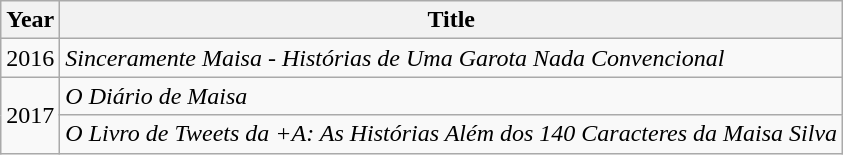<table class="wikitable">
<tr>
<th>Year</th>
<th>Title</th>
</tr>
<tr>
<td>2016</td>
<td><em>Sinceramente Maisa - Histórias de Uma Garota Nada Convencional</em></td>
</tr>
<tr>
<td rowspan="2">2017</td>
<td><em>O Diário de Maisa</em></td>
</tr>
<tr>
<td><em>O Livro de Tweets da +A: As Histórias Além dos 140 Caracteres da Maisa Silva</em></td>
</tr>
</table>
